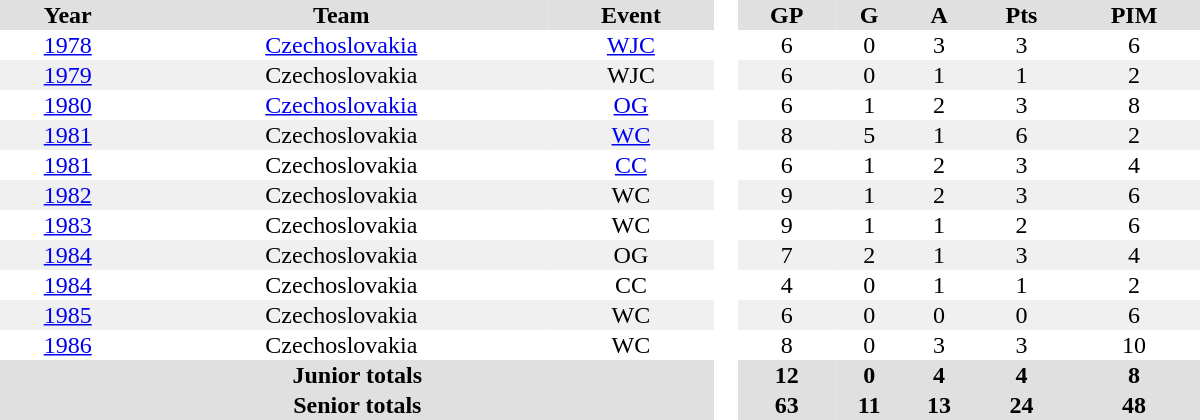<table border="0" cellpadding="1" cellspacing="0" style="text-align:center; width:50em">
<tr ALIGN="center" bgcolor="#e0e0e0">
<th>Year</th>
<th>Team</th>
<th>Event</th>
<th rowspan="99" bgcolor="#ffffff"> </th>
<th>GP</th>
<th>G</th>
<th>A</th>
<th>Pts</th>
<th>PIM</th>
</tr>
<tr>
<td><a href='#'>1978</a></td>
<td><a href='#'>Czechoslovakia</a></td>
<td><a href='#'>WJC</a></td>
<td>6</td>
<td>0</td>
<td>3</td>
<td>3</td>
<td>6</td>
</tr>
<tr bgcolor="#f0f0f0">
<td><a href='#'>1979</a></td>
<td>Czechoslovakia</td>
<td>WJC</td>
<td>6</td>
<td>0</td>
<td>1</td>
<td>1</td>
<td>2</td>
</tr>
<tr>
<td><a href='#'>1980</a></td>
<td><a href='#'>Czechoslovakia</a></td>
<td><a href='#'>OG</a></td>
<td>6</td>
<td>1</td>
<td>2</td>
<td>3</td>
<td>8</td>
</tr>
<tr bgcolor="#f0f0f0">
<td><a href='#'>1981</a></td>
<td>Czechoslovakia</td>
<td><a href='#'>WC</a></td>
<td>8</td>
<td>5</td>
<td>1</td>
<td>6</td>
<td>2</td>
</tr>
<tr>
<td><a href='#'>1981</a></td>
<td>Czechoslovakia</td>
<td><a href='#'>CC</a></td>
<td>6</td>
<td>1</td>
<td>2</td>
<td>3</td>
<td>4</td>
</tr>
<tr bgcolor="#f0f0f0">
<td><a href='#'>1982</a></td>
<td>Czechoslovakia</td>
<td>WC</td>
<td>9</td>
<td>1</td>
<td>2</td>
<td>3</td>
<td>6</td>
</tr>
<tr>
<td><a href='#'>1983</a></td>
<td>Czechoslovakia</td>
<td>WC</td>
<td>9</td>
<td>1</td>
<td>1</td>
<td>2</td>
<td>6</td>
</tr>
<tr bgcolor="#f0f0f0">
<td><a href='#'>1984</a></td>
<td>Czechoslovakia</td>
<td>OG</td>
<td>7</td>
<td>2</td>
<td>1</td>
<td>3</td>
<td>4</td>
</tr>
<tr>
<td><a href='#'>1984</a></td>
<td>Czechoslovakia</td>
<td>CC</td>
<td>4</td>
<td>0</td>
<td>1</td>
<td>1</td>
<td>2</td>
</tr>
<tr bgcolor="#f0f0f0">
<td><a href='#'>1985</a></td>
<td>Czechoslovakia</td>
<td>WC</td>
<td>6</td>
<td>0</td>
<td>0</td>
<td>0</td>
<td>6</td>
</tr>
<tr>
<td><a href='#'>1986</a></td>
<td>Czechoslovakia</td>
<td>WC</td>
<td>8</td>
<td>0</td>
<td>3</td>
<td>3</td>
<td>10</td>
</tr>
<tr bgcolor="#e0e0e0">
<th colspan=3>Junior totals</th>
<th>12</th>
<th>0</th>
<th>4</th>
<th>4</th>
<th>8</th>
</tr>
<tr bgcolor="#e0e0e0">
<th colspan=3>Senior totals</th>
<th>63</th>
<th>11</th>
<th>13</th>
<th>24</th>
<th>48</th>
</tr>
</table>
